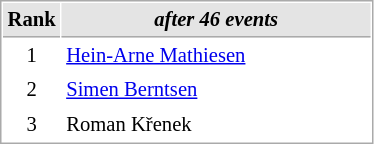<table cellspacing="1" cellpadding="3" style="border:1px solid #AAAAAA;font-size:86%">
<tr bgcolor="#E4E4E4">
<th style="border-bottom:1px solid #AAAAAA" width=10>Rank</th>
<th style="border-bottom:1px solid #AAAAAA" width=200><em>after 46 events</em></th>
</tr>
<tr>
<td align=center>1</td>
<td align=left> <a href='#'>Hein-Arne Mathiesen</a></td>
</tr>
<tr>
<td align=center>2</td>
<td align=left> <a href='#'>Simen Berntsen</a></td>
</tr>
<tr>
<td align=center>3</td>
<td align=left> Roman Křenek</td>
</tr>
</table>
